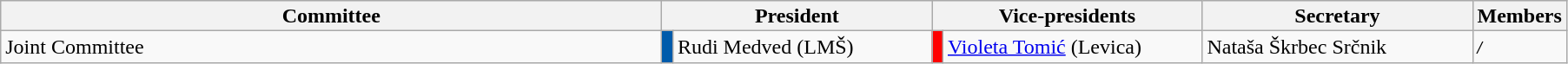<table class="wikitable" style="line-height:16px;">
<tr>
<th style="width:500px;">Committee</th>
<th colspan="2" style="width:200px;">President</th>
<th colspan="2" style="width:200px;">Vice-presidents</th>
<th style="width:200px;">Secretary</th>
<th>Members</th>
</tr>
<tr>
<td>Joint Committee</td>
<td style="width:1px; background:#005bab"></td>
<td>Rudi Medved (LMŠ)</td>
<td style="width:1px; background:red"></td>
<td><a href='#'>Violeta Tomić</a> (Levica)</td>
<td>Nataša Škrbec Srčnik</td>
<td><strong><em><small>/</small></em></strong></td>
</tr>
</table>
